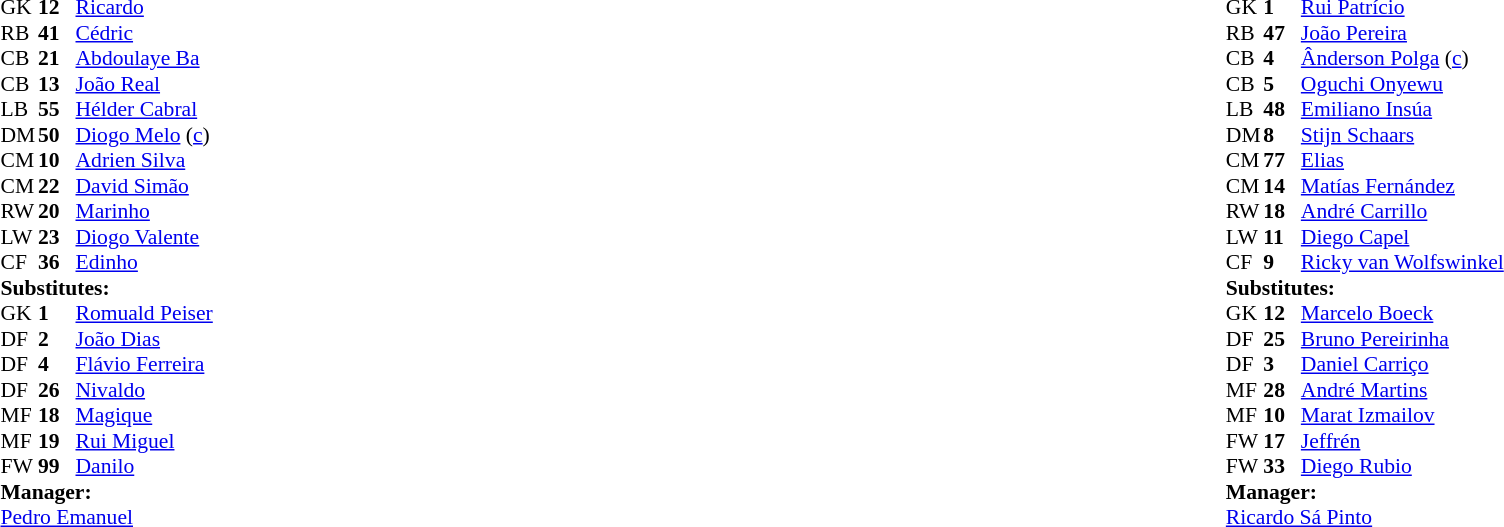<table width="100%">
<tr>
<td valign="top" width="40%"><br><table style="font-size: 90%" cellspacing="0" cellpadding="0">
<tr>
<td colspan="4"></td>
</tr>
<tr>
<th width="25"></th>
<th width="25"></th>
</tr>
<tr>
<td>GK</td>
<td><strong>12</strong></td>
<td> <a href='#'>Ricardo</a></td>
</tr>
<tr>
<td>RB</td>
<td><strong>41</strong></td>
<td> <a href='#'>Cédric</a></td>
<td></td>
</tr>
<tr>
<td>CB</td>
<td><strong>21</strong></td>
<td> <a href='#'>Abdoulaye Ba</a></td>
</tr>
<tr>
<td>CB</td>
<td><strong>13</strong></td>
<td> <a href='#'>João Real</a></td>
</tr>
<tr>
<td>LB</td>
<td><strong>55</strong></td>
<td> <a href='#'>Hélder Cabral</a></td>
</tr>
<tr>
<td>DM</td>
<td><strong>50</strong></td>
<td> <a href='#'>Diogo Melo</a>  (<a href='#'>c</a>)</td>
<td></td>
<td></td>
</tr>
<tr>
<td>CM</td>
<td><strong>10</strong></td>
<td> <a href='#'>Adrien Silva</a></td>
</tr>
<tr>
<td>CM</td>
<td><strong>22</strong></td>
<td> <a href='#'>David Simão</a></td>
<td></td>
<td></td>
</tr>
<tr>
<td>RW</td>
<td><strong>20</strong></td>
<td> <a href='#'>Marinho</a></td>
<td></td>
<td></td>
</tr>
<tr>
<td>LW</td>
<td><strong>23</strong></td>
<td> <a href='#'>Diogo Valente</a></td>
</tr>
<tr>
<td>CF</td>
<td><strong>36</strong></td>
<td> <a href='#'>Edinho</a></td>
</tr>
<tr>
<td colspan=3><strong>Substitutes:</strong></td>
</tr>
<tr>
<td>GK</td>
<td><strong>1</strong></td>
<td> <a href='#'>Romuald Peiser</a></td>
</tr>
<tr>
<td>DF</td>
<td><strong>2</strong></td>
<td> <a href='#'>João Dias</a></td>
</tr>
<tr>
<td>DF</td>
<td><strong>4</strong></td>
<td> <a href='#'>Flávio Ferreira</a></td>
<td></td>
<td></td>
</tr>
<tr>
<td>DF</td>
<td><strong>26</strong></td>
<td> <a href='#'>Nivaldo</a></td>
</tr>
<tr>
<td>MF</td>
<td><strong>18</strong></td>
<td> <a href='#'>Magique</a></td>
</tr>
<tr>
<td>MF</td>
<td><strong>19</strong></td>
<td> <a href='#'>Rui Miguel</a></td>
<td></td>
<td></td>
</tr>
<tr>
<td>FW</td>
<td><strong>99</strong></td>
<td> <a href='#'>Danilo</a></td>
<td></td>
<td></td>
</tr>
<tr>
<td colspan=3><strong>Manager:</strong></td>
</tr>
<tr>
<td colspan=4> <a href='#'>Pedro Emanuel</a></td>
</tr>
<tr>
</tr>
</table>
</td>
<td valign="top" width="50%"><br><table style="font-size: 90%" cellspacing="0" cellpadding="0" align=center>
<tr>
<td colspan="4"></td>
</tr>
<tr>
<th width=25></th>
<th width=25></th>
</tr>
<tr>
<th width="25"></th>
<th width="25"></th>
</tr>
<tr>
<td>GK</td>
<td><strong>1</strong></td>
<td> <a href='#'>Rui Patrício</a></td>
</tr>
<tr>
<td>RB</td>
<td><strong>47</strong></td>
<td> <a href='#'>João Pereira</a></td>
<td></td>
</tr>
<tr>
<td>CB</td>
<td><strong>4</strong></td>
<td> <a href='#'>Ânderson Polga</a> (<a href='#'>c</a>)</td>
</tr>
<tr>
<td>CB</td>
<td><strong>5</strong></td>
<td> <a href='#'>Oguchi Onyewu</a></td>
</tr>
<tr>
<td>LB</td>
<td><strong>48</strong></td>
<td> <a href='#'>Emiliano Insúa</a></td>
<td></td>
<td></td>
</tr>
<tr>
<td>DM</td>
<td><strong>8</strong></td>
<td> <a href='#'>Stijn Schaars</a></td>
<td></td>
</tr>
<tr>
<td>CM</td>
<td><strong>77</strong></td>
<td> <a href='#'>Elias</a></td>
<td></td>
<td></td>
</tr>
<tr>
<td>CM</td>
<td><strong>14</strong></td>
<td> <a href='#'>Matías Fernández</a></td>
<td></td>
<td></td>
</tr>
<tr>
<td>RW</td>
<td><strong>18</strong></td>
<td> <a href='#'>André Carrillo</a></td>
</tr>
<tr>
<td>LW</td>
<td><strong>11</strong></td>
<td> <a href='#'>Diego Capel</a></td>
</tr>
<tr>
<td>CF</td>
<td><strong>9</strong></td>
<td> <a href='#'>Ricky van Wolfswinkel</a></td>
</tr>
<tr>
<td colspan=3><strong>Substitutes:</strong></td>
</tr>
<tr>
<td>GK</td>
<td><strong>12</strong></td>
<td> <a href='#'>Marcelo Boeck</a></td>
</tr>
<tr>
<td>DF</td>
<td><strong>25</strong></td>
<td> <a href='#'>Bruno Pereirinha</a></td>
</tr>
<tr>
<td>DF</td>
<td><strong>3</strong></td>
<td> <a href='#'>Daniel Carriço</a></td>
</tr>
<tr>
<td>MF</td>
<td><strong>28</strong></td>
<td> <a href='#'>André Martins</a></td>
<td></td>
<td></td>
</tr>
<tr>
<td>MF</td>
<td><strong>10</strong></td>
<td> <a href='#'>Marat Izmailov</a></td>
<td></td>
<td></td>
</tr>
<tr>
<td>FW</td>
<td><strong>17</strong></td>
<td> <a href='#'>Jeffrén</a></td>
<td></td>
<td></td>
</tr>
<tr>
<td>FW</td>
<td><strong>33</strong></td>
<td> <a href='#'>Diego Rubio</a></td>
</tr>
<tr>
<td colspan=3><strong>Manager:</strong></td>
</tr>
<tr>
<td colspan=4> <a href='#'>Ricardo Sá Pinto</a></td>
</tr>
</table>
</td>
</tr>
</table>
